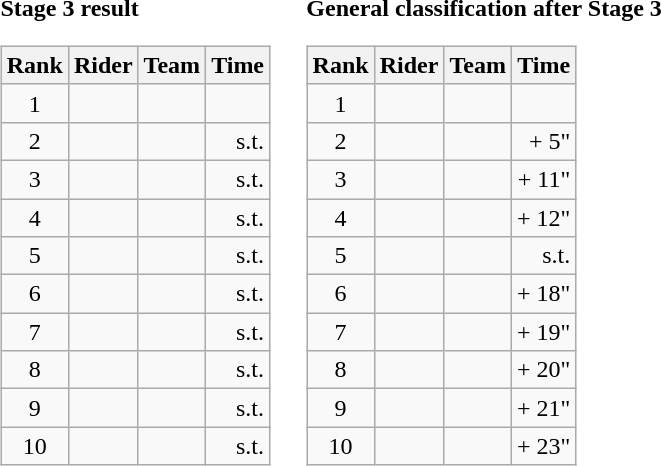<table>
<tr>
<td><strong>Stage 3 result</strong><br><table class="wikitable">
<tr>
<th scope="col">Rank</th>
<th scope="col">Rider</th>
<th scope="col">Team</th>
<th scope="col">Time</th>
</tr>
<tr>
<td style="text-align:center;">1</td>
<td></td>
<td></td>
<td style="text-align:right;"></td>
</tr>
<tr>
<td style="text-align:center;">2</td>
<td></td>
<td></td>
<td style="text-align:right;">s.t.</td>
</tr>
<tr>
<td style="text-align:center;">3</td>
<td></td>
<td></td>
<td style="text-align:right;">s.t.</td>
</tr>
<tr>
<td style="text-align:center;">4</td>
<td></td>
<td></td>
<td style="text-align:right;">s.t.</td>
</tr>
<tr>
<td style="text-align:center;">5</td>
<td></td>
<td></td>
<td style="text-align:right;">s.t.</td>
</tr>
<tr>
<td style="text-align:center;">6</td>
<td></td>
<td></td>
<td style="text-align:right;">s.t.</td>
</tr>
<tr>
<td style="text-align:center;">7</td>
<td></td>
<td></td>
<td style="text-align:right;">s.t.</td>
</tr>
<tr>
<td style="text-align:center;">8</td>
<td></td>
<td></td>
<td style="text-align:right;">s.t.</td>
</tr>
<tr>
<td style="text-align:center;">9</td>
<td></td>
<td></td>
<td style="text-align:right;">s.t.</td>
</tr>
<tr>
<td style="text-align:center;">10</td>
<td></td>
<td></td>
<td style="text-align:right;">s.t.</td>
</tr>
</table>
</td>
<td></td>
<td><strong>General classification after Stage 3</strong><br><table class="wikitable">
<tr>
<th scope="col">Rank</th>
<th scope="col">Rider</th>
<th scope="col">Team</th>
<th scope="col">Time</th>
</tr>
<tr>
<td style="text-align:center;">1</td>
<td></td>
<td></td>
<td style="text-align:right;"></td>
</tr>
<tr>
<td style="text-align:center;">2</td>
<td></td>
<td></td>
<td style="text-align:right;">+ 5"</td>
</tr>
<tr>
<td style="text-align:center;">3</td>
<td></td>
<td></td>
<td style="text-align:right;">+ 11"</td>
</tr>
<tr>
<td style="text-align:center;">4</td>
<td></td>
<td></td>
<td style="text-align:right;">+ 12"</td>
</tr>
<tr>
<td style="text-align:center;">5</td>
<td></td>
<td></td>
<td style="text-align:right;">s.t.</td>
</tr>
<tr>
<td style="text-align:center;">6</td>
<td></td>
<td></td>
<td style="text-align:right;">+ 18"</td>
</tr>
<tr>
<td style="text-align:center;">7</td>
<td></td>
<td></td>
<td style="text-align:right;">+ 19"</td>
</tr>
<tr>
<td style="text-align:center;">8</td>
<td></td>
<td></td>
<td style="text-align:right;">+ 20"</td>
</tr>
<tr>
<td style="text-align:center;">9</td>
<td></td>
<td></td>
<td style="text-align:right;">+ 21"</td>
</tr>
<tr>
<td style="text-align:center;">10</td>
<td></td>
<td></td>
<td style="text-align:right;">+ 23"</td>
</tr>
</table>
</td>
</tr>
</table>
